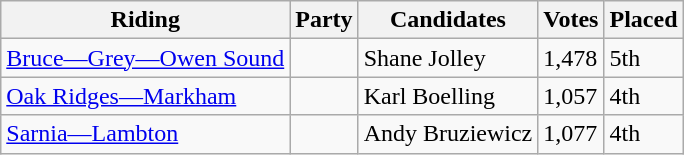<table class="wikitable">
<tr>
<th>Riding</th>
<th>Party</th>
<th>Candidates</th>
<th>Votes</th>
<th>Placed</th>
</tr>
<tr>
<td><a href='#'>Bruce—Grey—Owen Sound</a></td>
<td></td>
<td>Shane Jolley</td>
<td>1,478</td>
<td>5th</td>
</tr>
<tr>
<td><a href='#'>Oak Ridges—Markham</a></td>
<td></td>
<td>Karl Boelling</td>
<td>1,057</td>
<td>4th</td>
</tr>
<tr>
<td><a href='#'>Sarnia—Lambton</a></td>
<td></td>
<td>Andy Bruziewicz</td>
<td>1,077</td>
<td>4th</td>
</tr>
</table>
